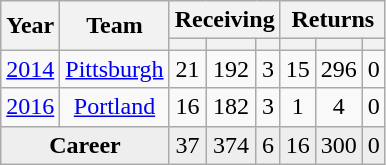<table class="wikitable sortable" style="text-align:center">
<tr>
<th rowspan=2>Year</th>
<th rowspan=2>Team</th>
<th colspan=3>Receiving</th>
<th colspan=3>Returns</th>
</tr>
<tr>
<th></th>
<th></th>
<th></th>
<th></th>
<th></th>
<th></th>
</tr>
<tr>
<td><a href='#'>2014</a></td>
<td><a href='#'>Pittsburgh</a></td>
<td>21</td>
<td>192</td>
<td>3</td>
<td>15</td>
<td>296</td>
<td>0</td>
</tr>
<tr>
<td><a href='#'>2016</a></td>
<td><a href='#'>Portland</a></td>
<td>16</td>
<td>182</td>
<td>3</td>
<td>1</td>
<td>4</td>
<td>0</td>
</tr>
<tr class="sortbottom" style="background:#eee;">
<td colspan=2><strong>Career</strong></td>
<td>37</td>
<td>374</td>
<td>6</td>
<td>16</td>
<td>300</td>
<td>0</td>
</tr>
</table>
